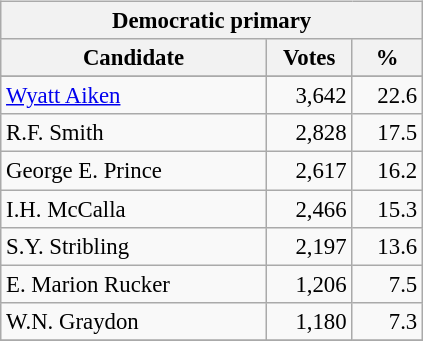<table class="wikitable" align="left" style="margin: 1em 1em 1em 0; font-size: 95%;">
<tr>
<th colspan="3">Democratic primary</th>
</tr>
<tr>
<th colspan="1" style="width: 170px">Candidate</th>
<th style="width: 50px">Votes</th>
<th style="width: 40px">%</th>
</tr>
<tr>
</tr>
<tr>
<td><a href='#'>Wyatt Aiken</a></td>
<td align="right">3,642</td>
<td align="right">22.6</td>
</tr>
<tr>
<td>R.F. Smith</td>
<td align="right">2,828</td>
<td align="right">17.5</td>
</tr>
<tr>
<td>George E. Prince</td>
<td align="right">2,617</td>
<td align="right">16.2</td>
</tr>
<tr>
<td>I.H. McCalla</td>
<td align="right">2,466</td>
<td align="right">15.3</td>
</tr>
<tr>
<td>S.Y. Stribling</td>
<td align="right">2,197</td>
<td align="right">13.6</td>
</tr>
<tr>
<td>E. Marion Rucker</td>
<td align="right">1,206</td>
<td align="right">7.5</td>
</tr>
<tr>
<td>W.N. Graydon</td>
<td align="right">1,180</td>
<td align="right">7.3</td>
</tr>
<tr>
</tr>
</table>
